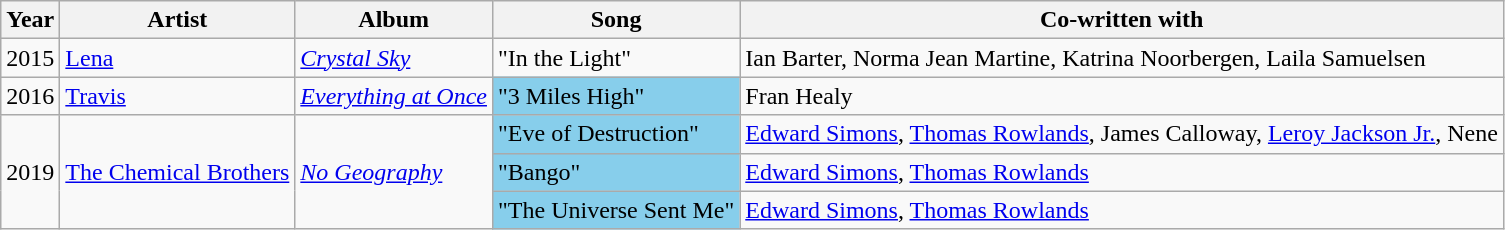<table class="wikitable">
<tr>
<th>Year</th>
<th>Artist</th>
<th>Album</th>
<th>Song</th>
<th>Co-written with</th>
</tr>
<tr>
<td>2015</td>
<td><a href='#'>Lena</a></td>
<td><em><a href='#'>Crystal Sky</a></em></td>
<td>"In the Light"</td>
<td>Ian Barter, Norma Jean Martine, Katrina Noorbergen, Laila Samuelsen</td>
</tr>
<tr>
<td>2016</td>
<td><a href='#'>Travis</a></td>
<td><em><a href='#'>Everything at Once</a></em></td>
<td style="background:#87ceeb">"3 Miles High"</td>
<td>Fran Healy</td>
</tr>
<tr>
<td rowspan="3">2019</td>
<td rowspan="3"><a href='#'>The Chemical Brothers</a></td>
<td rowspan="3"><em><a href='#'>No Geography</a></em></td>
<td style="background:#87ceeb">"Eve of Destruction"</td>
<td><a href='#'>Edward Simons</a>, <a href='#'>Thomas Rowlands</a>, James Calloway, <a href='#'>Leroy Jackson Jr.</a>, Nene</td>
</tr>
<tr>
<td style="background:#87ceeb">"Bango"</td>
<td><a href='#'>Edward Simons</a>, <a href='#'>Thomas Rowlands</a></td>
</tr>
<tr>
<td style="background:#87ceeb">"The Universe Sent Me"</td>
<td><a href='#'>Edward Simons</a>, <a href='#'>Thomas Rowlands</a></td>
</tr>
</table>
